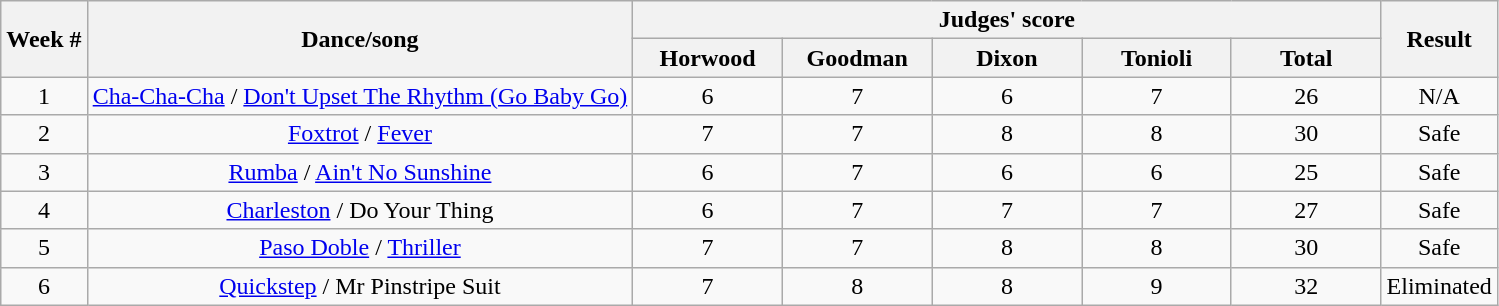<table class="wikitable" style="text-align:center;">
<tr>
<th rowspan="2">Week #</th>
<th rowspan="2">Dance/song</th>
<th colspan="5">Judges' score</th>
<th rowspan="2">Result</th>
</tr>
<tr>
<th style="width:10%;">Horwood</th>
<th style="width:10%;">Goodman</th>
<th style="width:10%;">Dixon</th>
<th style="width:10%;">Tonioli</th>
<th style="width:10%;">Total</th>
</tr>
<tr>
<td>1</td>
<td><a href='#'>Cha-Cha-Cha</a> / <a href='#'>Don't Upset The Rhythm (Go Baby Go)</a></td>
<td>6</td>
<td>7</td>
<td>6</td>
<td>7</td>
<td>26</td>
<td>N/A</td>
</tr>
<tr>
<td>2</td>
<td><a href='#'>Foxtrot</a> / <a href='#'>Fever</a></td>
<td>7</td>
<td>7</td>
<td>8</td>
<td>8</td>
<td>30</td>
<td>Safe</td>
</tr>
<tr>
<td>3</td>
<td><a href='#'>Rumba</a> / <a href='#'>Ain't No Sunshine</a></td>
<td>6</td>
<td>7</td>
<td>6</td>
<td>6</td>
<td>25</td>
<td>Safe</td>
</tr>
<tr>
<td>4</td>
<td><a href='#'>Charleston</a> / Do Your Thing</td>
<td>6</td>
<td>7</td>
<td>7</td>
<td>7</td>
<td>27</td>
<td>Safe</td>
</tr>
<tr>
<td>5</td>
<td><a href='#'>Paso Doble</a> / <a href='#'>Thriller</a></td>
<td>7</td>
<td>7</td>
<td>8</td>
<td>8</td>
<td>30</td>
<td>Safe</td>
</tr>
<tr>
<td>6</td>
<td><a href='#'>Quickstep</a> / Mr Pinstripe Suit</td>
<td>7</td>
<td>8</td>
<td>8</td>
<td>9</td>
<td>32</td>
<td>Eliminated</td>
</tr>
</table>
